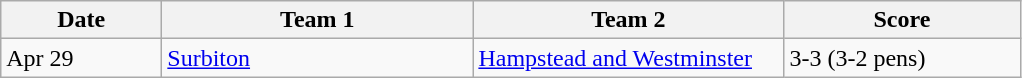<table class="wikitable" style="font-size: 100%">
<tr>
<th width=100>Date</th>
<th width=200>Team 1</th>
<th width=200>Team 2</th>
<th width=150>Score</th>
</tr>
<tr>
<td>Apr 29</td>
<td><a href='#'>Surbiton</a></td>
<td><a href='#'>Hampstead and Westminster</a></td>
<td>3-3 (3-2 pens)</td>
</tr>
</table>
